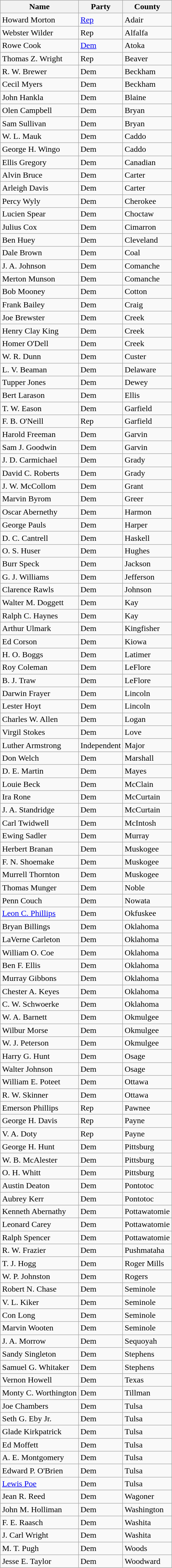<table class="wikitable sortable">
<tr>
<th>Name</th>
<th>Party</th>
<th>County</th>
</tr>
<tr>
<td>Howard Morton</td>
<td><a href='#'>Rep</a></td>
<td>Adair</td>
</tr>
<tr>
<td>Webster Wilder</td>
<td>Rep</td>
<td>Alfalfa</td>
</tr>
<tr>
<td>Rowe Cook</td>
<td><a href='#'>Dem</a></td>
<td>Atoka</td>
</tr>
<tr>
<td>Thomas Z. Wright</td>
<td>Rep</td>
<td>Beaver</td>
</tr>
<tr>
<td>R. W. Brewer</td>
<td>Dem</td>
<td>Beckham</td>
</tr>
<tr>
<td>Cecil Myers</td>
<td>Dem</td>
<td>Beckham</td>
</tr>
<tr>
<td>John Hankla</td>
<td>Dem</td>
<td>Blaine</td>
</tr>
<tr>
<td>Olen Campbell</td>
<td>Dem</td>
<td>Bryan</td>
</tr>
<tr>
<td>Sam Sullivan</td>
<td>Dem</td>
<td>Bryan</td>
</tr>
<tr>
<td>W. L. Mauk</td>
<td>Dem</td>
<td>Caddo</td>
</tr>
<tr>
<td>George H. Wingo</td>
<td>Dem</td>
<td>Caddo</td>
</tr>
<tr>
<td>Ellis Gregory</td>
<td>Dem</td>
<td>Canadian</td>
</tr>
<tr>
<td>Alvin Bruce</td>
<td>Dem</td>
<td>Carter</td>
</tr>
<tr>
<td>Arleigh Davis</td>
<td>Dem</td>
<td>Carter</td>
</tr>
<tr>
<td>Percy Wyly</td>
<td>Dem</td>
<td>Cherokee</td>
</tr>
<tr>
<td>Lucien Spear</td>
<td>Dem</td>
<td>Choctaw</td>
</tr>
<tr>
<td>Julius Cox</td>
<td>Dem</td>
<td>Cimarron</td>
</tr>
<tr>
<td>Ben Huey</td>
<td>Dem</td>
<td>Cleveland</td>
</tr>
<tr>
<td>Dale Brown</td>
<td>Dem</td>
<td>Coal</td>
</tr>
<tr>
<td>J. A. Johnson</td>
<td>Dem</td>
<td>Comanche</td>
</tr>
<tr>
<td>Merton Munson</td>
<td>Dem</td>
<td>Comanche</td>
</tr>
<tr>
<td>Bob Mooney</td>
<td>Dem</td>
<td>Cotton</td>
</tr>
<tr>
<td>Frank Bailey</td>
<td>Dem</td>
<td>Craig</td>
</tr>
<tr>
<td>Joe Brewster</td>
<td>Dem</td>
<td>Creek</td>
</tr>
<tr>
<td>Henry Clay King</td>
<td>Dem</td>
<td>Creek</td>
</tr>
<tr>
<td>Homer O'Dell</td>
<td>Dem</td>
<td>Creek</td>
</tr>
<tr>
<td>W. R. Dunn</td>
<td>Dem</td>
<td>Custer</td>
</tr>
<tr>
<td>L. V. Beaman</td>
<td>Dem</td>
<td>Delaware</td>
</tr>
<tr>
<td>Tupper Jones</td>
<td>Dem</td>
<td>Dewey</td>
</tr>
<tr>
<td>Bert Larason</td>
<td>Dem</td>
<td>Ellis</td>
</tr>
<tr>
<td>T. W. Eason</td>
<td>Dem</td>
<td>Garfield</td>
</tr>
<tr>
<td>F. B. O'Neill</td>
<td>Rep</td>
<td>Garfield</td>
</tr>
<tr>
<td>Harold Freeman</td>
<td>Dem</td>
<td>Garvin</td>
</tr>
<tr>
<td>Sam J. Goodwin</td>
<td>Dem</td>
<td>Garvin</td>
</tr>
<tr>
<td>J. D. Carmichael</td>
<td>Dem</td>
<td>Grady</td>
</tr>
<tr>
<td>David C. Roberts</td>
<td>Dem</td>
<td>Grady</td>
</tr>
<tr>
<td>J. W. McCollom</td>
<td>Dem</td>
<td>Grant</td>
</tr>
<tr>
<td>Marvin Byrom</td>
<td>Dem</td>
<td>Greer</td>
</tr>
<tr>
<td>Oscar Abernethy</td>
<td>Dem</td>
<td>Harmon</td>
</tr>
<tr>
<td>George Pauls</td>
<td>Dem</td>
<td>Harper</td>
</tr>
<tr>
<td>D. C. Cantrell</td>
<td>Dem</td>
<td>Haskell</td>
</tr>
<tr>
<td>O. S. Huser</td>
<td>Dem</td>
<td>Hughes</td>
</tr>
<tr>
<td>Burr Speck</td>
<td>Dem</td>
<td>Jackson</td>
</tr>
<tr>
<td>G. J. Williams</td>
<td>Dem</td>
<td>Jefferson</td>
</tr>
<tr>
<td>Clarence Rawls</td>
<td>Dem</td>
<td>Johnson</td>
</tr>
<tr>
<td>Walter M. Doggett</td>
<td>Dem</td>
<td>Kay</td>
</tr>
<tr>
<td>Ralph C. Haynes</td>
<td>Dem</td>
<td>Kay</td>
</tr>
<tr>
<td>Arthur Ulmark</td>
<td>Dem</td>
<td>Kingfisher</td>
</tr>
<tr>
<td>Ed Corson</td>
<td>Dem</td>
<td>Kiowa</td>
</tr>
<tr>
<td>H. O. Boggs</td>
<td>Dem</td>
<td>Latimer</td>
</tr>
<tr>
<td>Roy Coleman</td>
<td>Dem</td>
<td>LeFlore</td>
</tr>
<tr>
<td>B. J. Traw</td>
<td>Dem</td>
<td>LeFlore</td>
</tr>
<tr>
<td>Darwin Frayer</td>
<td>Dem</td>
<td>Lincoln</td>
</tr>
<tr>
<td>Lester Hoyt</td>
<td>Dem</td>
<td>Lincoln</td>
</tr>
<tr>
<td>Charles W. Allen</td>
<td>Dem</td>
<td>Logan</td>
</tr>
<tr>
<td>Virgil Stokes</td>
<td>Dem</td>
<td>Love</td>
</tr>
<tr>
<td>Luther Armstrong</td>
<td>Independent</td>
<td>Major</td>
</tr>
<tr>
<td>Don Welch</td>
<td>Dem</td>
<td>Marshall</td>
</tr>
<tr>
<td>D. E. Martin</td>
<td>Dem</td>
<td>Mayes</td>
</tr>
<tr>
<td>Louie Beck</td>
<td>Dem</td>
<td>McClain</td>
</tr>
<tr>
<td>Ira Rone</td>
<td>Dem</td>
<td>McCurtain</td>
</tr>
<tr>
<td>J. A. Standridge</td>
<td>Dem</td>
<td>McCurtain</td>
</tr>
<tr>
<td>Carl Twidwell</td>
<td>Dem</td>
<td>McIntosh</td>
</tr>
<tr>
<td>Ewing Sadler</td>
<td>Dem</td>
<td>Murray</td>
</tr>
<tr>
<td>Herbert Branan</td>
<td>Dem</td>
<td>Muskogee</td>
</tr>
<tr>
<td>F. N. Shoemake</td>
<td>Dem</td>
<td>Muskogee</td>
</tr>
<tr>
<td>Murrell Thornton</td>
<td>Dem</td>
<td>Muskogee</td>
</tr>
<tr>
<td>Thomas Munger</td>
<td>Dem</td>
<td>Noble</td>
</tr>
<tr>
<td>Penn Couch</td>
<td>Dem</td>
<td>Nowata</td>
</tr>
<tr>
<td><a href='#'>Leon C. Phillips</a></td>
<td>Dem</td>
<td>Okfuskee</td>
</tr>
<tr>
<td>Bryan Billings</td>
<td>Dem</td>
<td>Oklahoma</td>
</tr>
<tr>
<td>LaVerne Carleton</td>
<td>Dem</td>
<td>Oklahoma</td>
</tr>
<tr>
<td>William O. Coe</td>
<td>Dem</td>
<td>Oklahoma</td>
</tr>
<tr>
<td>Ben F. Ellis</td>
<td>Dem</td>
<td>Oklahoma</td>
</tr>
<tr>
<td>Murray Gibbons</td>
<td>Dem</td>
<td>Oklahoma</td>
</tr>
<tr>
<td>Chester A. Keyes</td>
<td>Dem</td>
<td>Oklahoma</td>
</tr>
<tr>
<td>C. W. Schwoerke</td>
<td>Dem</td>
<td>Oklahoma</td>
</tr>
<tr>
<td>W. A. Barnett</td>
<td>Dem</td>
<td>Okmulgee</td>
</tr>
<tr>
<td>Wilbur Morse</td>
<td>Dem</td>
<td>Okmulgee</td>
</tr>
<tr>
<td>W. J. Peterson</td>
<td>Dem</td>
<td>Okmulgee</td>
</tr>
<tr>
<td>Harry G. Hunt</td>
<td>Dem</td>
<td>Osage</td>
</tr>
<tr>
<td>Walter Johnson</td>
<td>Dem</td>
<td>Osage</td>
</tr>
<tr>
<td>William E. Poteet</td>
<td>Dem</td>
<td>Ottawa</td>
</tr>
<tr>
<td>R. W. Skinner</td>
<td>Dem</td>
<td>Ottawa</td>
</tr>
<tr>
<td>Emerson Phillips</td>
<td>Rep</td>
<td>Pawnee</td>
</tr>
<tr>
<td>George H. Davis</td>
<td>Rep</td>
<td>Payne</td>
</tr>
<tr>
<td>V. A. Doty</td>
<td>Rep</td>
<td>Payne</td>
</tr>
<tr>
<td>George H. Hunt</td>
<td>Dem</td>
<td>Pittsburg</td>
</tr>
<tr>
<td>W. B. McAlester</td>
<td>Dem</td>
<td>Pittsburg</td>
</tr>
<tr>
<td>O. H. Whitt</td>
<td>Dem</td>
<td>Pittsburg</td>
</tr>
<tr>
<td>Austin Deaton</td>
<td>Dem</td>
<td>Pontotoc</td>
</tr>
<tr>
<td>Aubrey Kerr</td>
<td>Dem</td>
<td>Pontotoc</td>
</tr>
<tr>
<td>Kenneth Abernathy</td>
<td>Dem</td>
<td>Pottawatomie</td>
</tr>
<tr>
<td>Leonard Carey</td>
<td>Dem</td>
<td>Pottawatomie</td>
</tr>
<tr>
<td>Ralph Spencer</td>
<td>Dem</td>
<td>Pottawatomie</td>
</tr>
<tr>
<td>R. W. Frazier</td>
<td>Dem</td>
<td>Pushmataha</td>
</tr>
<tr>
<td>T. J. Hogg</td>
<td>Dem</td>
<td>Roger Mills</td>
</tr>
<tr>
<td>W. P. Johnston</td>
<td>Dem</td>
<td>Rogers</td>
</tr>
<tr>
<td>Robert N. Chase</td>
<td>Dem</td>
<td>Seminole</td>
</tr>
<tr>
<td>V. L. Kiker</td>
<td>Dem</td>
<td>Seminole</td>
</tr>
<tr>
<td>Con Long</td>
<td>Dem</td>
<td>Seminole</td>
</tr>
<tr>
<td>Marvin Wooten</td>
<td>Dem</td>
<td>Seminole</td>
</tr>
<tr>
<td>J. A. Morrow</td>
<td>Dem</td>
<td>Sequoyah</td>
</tr>
<tr>
<td>Sandy Singleton</td>
<td>Dem</td>
<td>Stephens</td>
</tr>
<tr>
<td>Samuel G. Whitaker</td>
<td>Dem</td>
<td>Stephens</td>
</tr>
<tr>
<td>Vernon Howell</td>
<td>Dem</td>
<td>Texas</td>
</tr>
<tr>
<td>Monty C. Worthington</td>
<td>Dem</td>
<td>Tillman</td>
</tr>
<tr>
<td>Joe Chambers</td>
<td>Dem</td>
<td>Tulsa</td>
</tr>
<tr>
<td>Seth G. Eby Jr.</td>
<td>Dem</td>
<td>Tulsa</td>
</tr>
<tr>
<td>Glade Kirkpatrick</td>
<td>Dem</td>
<td>Tulsa</td>
</tr>
<tr>
<td>Ed Moffett</td>
<td>Dem</td>
<td>Tulsa</td>
</tr>
<tr>
<td>A. E. Montgomery</td>
<td>Dem</td>
<td>Tulsa</td>
</tr>
<tr>
<td>Edward P. O'Brien</td>
<td>Dem</td>
<td>Tulsa</td>
</tr>
<tr>
<td><a href='#'>Lewis Poe</a></td>
<td>Dem</td>
<td>Tulsa</td>
</tr>
<tr>
<td>Jean R. Reed</td>
<td>Dem</td>
<td>Wagoner</td>
</tr>
<tr>
<td>John M. Holliman</td>
<td>Dem</td>
<td>Washington</td>
</tr>
<tr>
<td>F. E. Raasch</td>
<td>Dem</td>
<td>Washita</td>
</tr>
<tr>
<td>J. Carl Wright</td>
<td>Dem</td>
<td>Washita</td>
</tr>
<tr>
<td>M. T. Pugh</td>
<td>Dem</td>
<td>Woods</td>
</tr>
<tr>
<td>Jesse E. Taylor</td>
<td>Dem</td>
<td>Woodward</td>
</tr>
</table>
